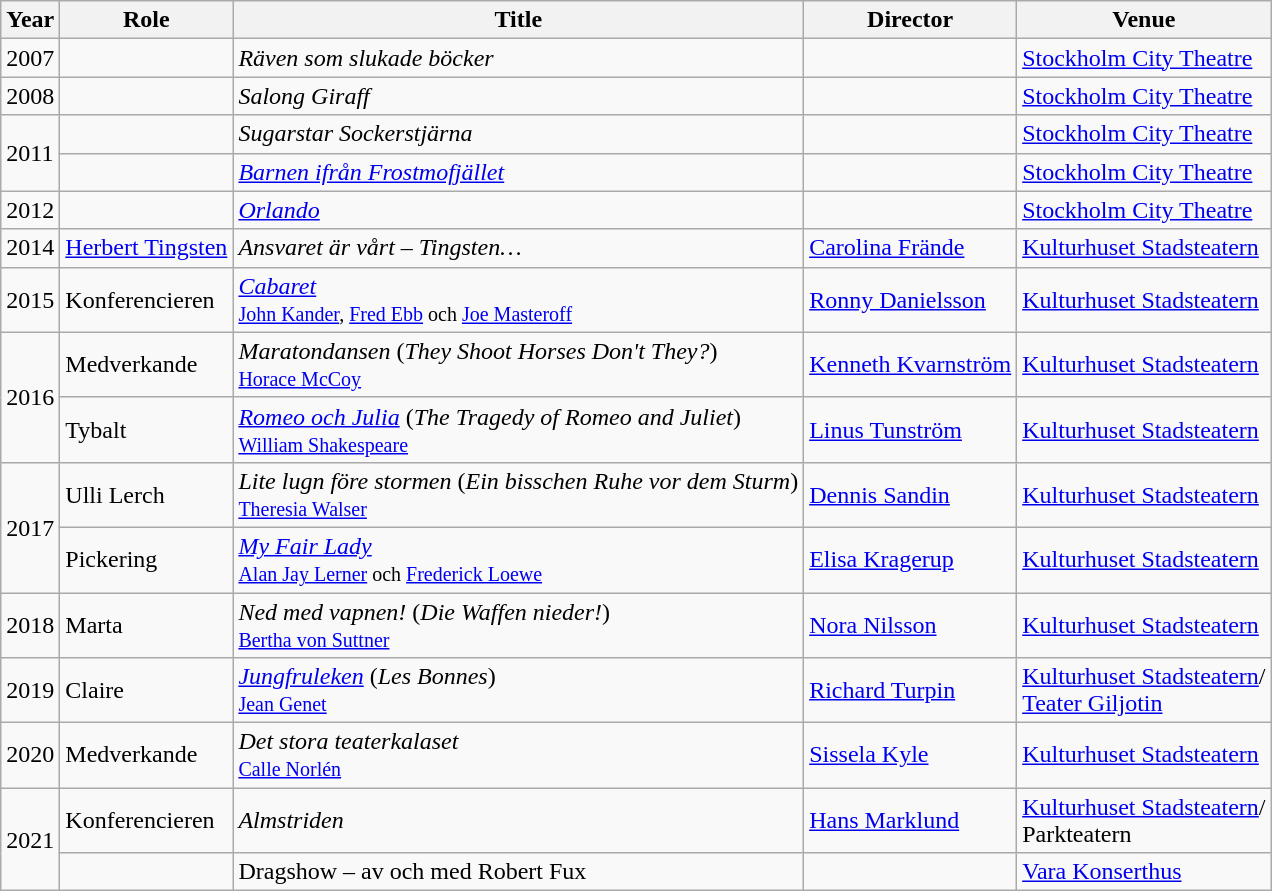<table class=wikitable>
<tr>
<th>Year</th>
<th>Role</th>
<th>Title</th>
<th>Director</th>
<th>Venue</th>
</tr>
<tr>
<td>2007</td>
<td></td>
<td><em>Räven som slukade böcker</em> <br></td>
<td></td>
<td><a href='#'>Stockholm City Theatre</a></td>
</tr>
<tr>
<td>2008</td>
<td></td>
<td><em>Salong Giraff</em> <br></td>
<td></td>
<td><a href='#'>Stockholm City Theatre</a></td>
</tr>
<tr>
<td rowspan=2>2011</td>
<td></td>
<td><em>Sugarstar Sockerstjärna</em> <br></td>
<td></td>
<td><a href='#'>Stockholm City Theatre</a></td>
</tr>
<tr>
<td></td>
<td><em><a href='#'>Barnen ifrån Frostmofjället</a></em> <br></td>
<td></td>
<td><a href='#'>Stockholm City Theatre</a></td>
</tr>
<tr>
<td>2012</td>
<td></td>
<td><em><a href='#'>Orlando</a></em> <br></td>
<td></td>
<td><a href='#'>Stockholm City Theatre</a></td>
</tr>
<tr>
<td>2014</td>
<td><a href='#'>Herbert Tingsten</a></td>
<td><em>Ansvaret är vårt – Tingsten…</em></td>
<td><a href='#'>Carolina Frände</a></td>
<td><a href='#'>Kulturhuset Stadsteatern</a></td>
</tr>
<tr>
<td>2015</td>
<td>Konferencieren</td>
<td><em><a href='#'>Cabaret</a></em> <br><small> <a href='#'>John Kander</a>, <a href='#'>Fred Ebb</a> och <a href='#'>Joe Masteroff</a></small></td>
<td><a href='#'>Ronny Danielsson</a></td>
<td><a href='#'>Kulturhuset Stadsteatern</a></td>
</tr>
<tr>
<td rowspan=2>2016</td>
<td>Medverkande</td>
<td><em>Maratondansen</em> (<em>They Shoot Horses Don't They?</em>) <br><small> <a href='#'>Horace McCoy</a></small></td>
<td><a href='#'>Kenneth Kvarnström</a></td>
<td><a href='#'>Kulturhuset Stadsteatern</a></td>
</tr>
<tr>
<td>Tybalt</td>
<td><em><a href='#'>Romeo och Julia</a></em> (<em>The Tragedy of Romeo and Juliet</em>) <br><small> <a href='#'>William Shakespeare</a></small></td>
<td><a href='#'>Linus Tunström</a></td>
<td><a href='#'>Kulturhuset Stadsteatern</a></td>
</tr>
<tr>
<td rowspan=2>2017</td>
<td>Ulli Lerch</td>
<td><em>Lite lugn före stormen</em> (<em>Ein bisschen Ruhe vor dem Sturm</em>) <br><small><a href='#'>Theresia Walser</a></small></td>
<td><a href='#'>Dennis Sandin</a></td>
<td><a href='#'>Kulturhuset Stadsteatern</a></td>
</tr>
<tr>
<td>Pickering</td>
<td><em><a href='#'>My Fair Lady</a></em> <br><small> <a href='#'>Alan Jay Lerner</a> och <a href='#'>Frederick Loewe</a></small></td>
<td><a href='#'>Elisa Kragerup</a></td>
<td><a href='#'>Kulturhuset Stadsteatern</a></td>
</tr>
<tr>
<td>2018</td>
<td>Marta</td>
<td><em>Ned med vapnen!</em> (<em>Die Waffen nieder!</em>) <br><small><a href='#'>Bertha von Suttner</a></small></td>
<td><a href='#'>Nora Nilsson</a></td>
<td><a href='#'>Kulturhuset Stadsteatern</a></td>
</tr>
<tr>
<td>2019</td>
<td>Claire</td>
<td><em><a href='#'>Jungfruleken</a></em> (<em>Les Bonnes</em>) <br><small> <a href='#'>Jean Genet</a></small></td>
<td><a href='#'>Richard Turpin</a></td>
<td><a href='#'>Kulturhuset Stadsteatern</a>/<br> <a href='#'>Teater Giljotin</a></td>
</tr>
<tr>
<td>2020</td>
<td>Medverkande</td>
<td><em>Det stora teaterkalaset</em> <br><small> <a href='#'>Calle Norlén</a></small></td>
<td><a href='#'>Sissela Kyle</a></td>
<td><a href='#'>Kulturhuset Stadsteatern</a></td>
</tr>
<tr>
<td rowspan="2">2021</td>
<td>Konferencieren</td>
<td><em>Almstriden</em></td>
<td><a href='#'>Hans Marklund</a></td>
<td><a href='#'>Kulturhuset Stadsteatern</a>/<br>Parkteatern</td>
</tr>
<tr>
<td></td>
<td>Dragshow – av och med Robert Fux</td>
<td></td>
<td><a href='#'>Vara Konserthus</a></td>
</tr>
</table>
